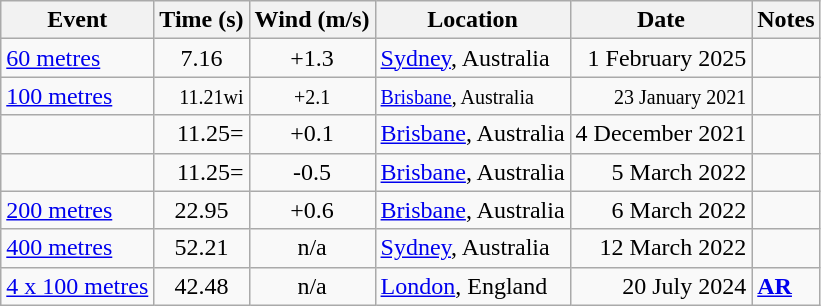<table class="wikitable">
<tr>
<th>Event</th>
<th>Time (s)</th>
<th>Wind (m/s)</th>
<th>Location</th>
<th>Date</th>
<th>Notes</th>
</tr>
<tr>
<td><a href='#'>60 metres</a></td>
<td align=center>7.16</td>
<td align=center>+1.3</td>
<td><a href='#'>Sydney</a>, Australia</td>
<td align=right>1 February 2025</td>
<td></td>
</tr>
<tr>
<td><a href='#'>100 metres</a></td>
<td align=right><small>11.21wi</small></td>
<td align=center><small>+2.1</small></td>
<td><small><a href='#'>Brisbane</a>, Australia</small></td>
<td align=right><small>23 January 2021</small></td>
<td></td>
</tr>
<tr>
<td></td>
<td align=right>11.25=</td>
<td align=center>+0.1</td>
<td><a href='#'>Brisbane</a>, Australia</td>
<td align=right>4 December 2021</td>
<td></td>
</tr>
<tr>
<td></td>
<td align=right>11.25=</td>
<td align=center>-0.5</td>
<td><a href='#'>Brisbane</a>, Australia</td>
<td align=right>5 March 2022</td>
<td></td>
</tr>
<tr>
<td><a href='#'>200 metres</a></td>
<td align=center>22.95</td>
<td align=center>+0.6</td>
<td><a href='#'>Brisbane</a>, Australia</td>
<td align=right>6 March 2022</td>
<td></td>
</tr>
<tr>
<td><a href='#'>400 metres</a></td>
<td align=center>52.21</td>
<td align=center>n/a</td>
<td><a href='#'>Sydney</a>, Australia</td>
<td align=right>12 March 2022</td>
<td></td>
</tr>
<tr>
<td><a href='#'>4 x 100 metres</a></td>
<td align=center>42.48</td>
<td align=center>n/a</td>
<td><a href='#'>London</a>, England</td>
<td align=right>20 July 2024</td>
<td><strong><a href='#'>AR</a></strong></td>
</tr>
</table>
